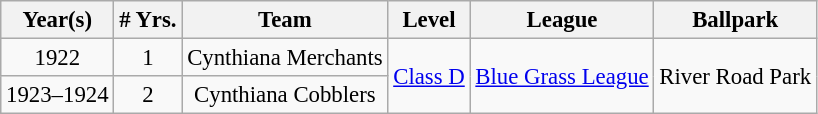<table class="wikitable" style="text-align:center; font-size: 95%;">
<tr>
<th>Year(s)</th>
<th># Yrs.</th>
<th>Team</th>
<th>Level</th>
<th>League</th>
<th>Ballpark</th>
</tr>
<tr>
<td>1922</td>
<td>1</td>
<td>Cynthiana Merchants</td>
<td rowspan=2><a href='#'>Class D</a></td>
<td rowspan=2><a href='#'>Blue Grass League</a></td>
<td Rowspan=2>River Road Park</td>
</tr>
<tr>
<td>1923–1924</td>
<td>2</td>
<td>Cynthiana Cobblers</td>
</tr>
</table>
